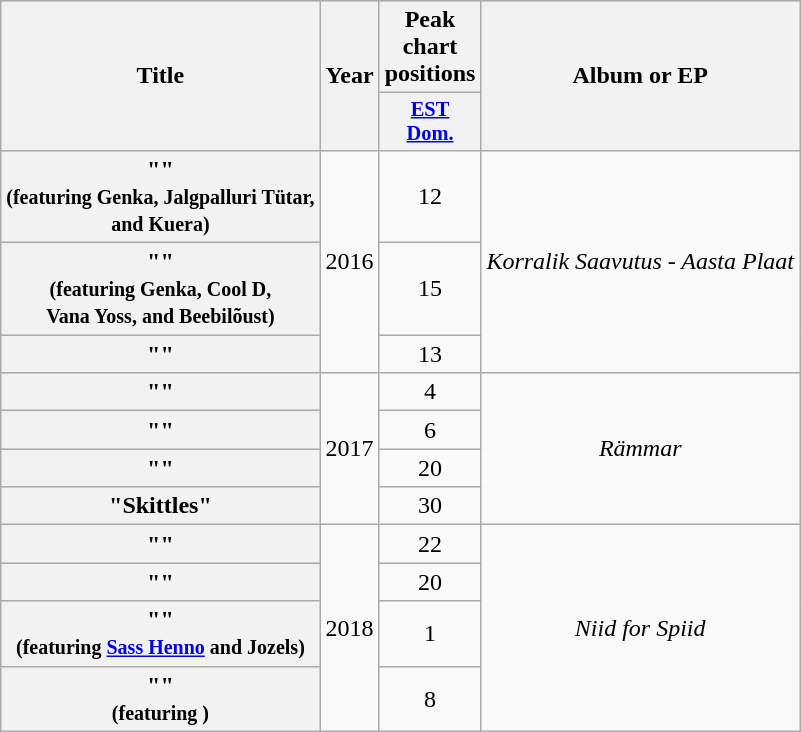<table class="wikitable plainrowheaders" style="text-align:center;">
<tr>
<th scope="col" rowspan="2">Title</th>
<th scope="col" rowspan="2">Year</th>
<th scope="col" colspan="1">Peak chart positions</th>
<th scope="col" rowspan="2">Album or EP</th>
</tr>
<tr>
<th scope="col" style="width:3em;font-size:85%;"><a href='#'>EST<br>Dom.</a><br></th>
</tr>
<tr>
<th scope="row">""<br><small>(featuring Genka, Jalgpalluri Tütar,<br>and Kuera)</small></th>
<td rowspan="3">2016</td>
<td>12</td>
<td rowspan="3"><em>Korralik Saavutus - Aasta Plaat</em></td>
</tr>
<tr>
<th scope="row">""<br><small>(featuring Genka, Cool D,<br>Vana Yoss, and Beebilõust)</small></th>
<td>15</td>
</tr>
<tr>
<th scope="row">""</th>
<td>13</td>
</tr>
<tr>
<th scope="row">""</th>
<td rowspan="4">2017</td>
<td>4</td>
<td rowspan="4"><em>Rämmar</em></td>
</tr>
<tr>
<th scope="row">""</th>
<td>6</td>
</tr>
<tr>
<th scope="row">""</th>
<td>20</td>
</tr>
<tr>
<th scope="row">"Skittles"</th>
<td>30</td>
</tr>
<tr>
<th scope="row">""</th>
<td rowspan="4">2018</td>
<td>22</td>
<td rowspan="4"><em>Niid for Spiid</em></td>
</tr>
<tr>
<th scope="row">""</th>
<td>20</td>
</tr>
<tr>
<th scope="row">""<br><small>(featuring <a href='#'>Sass Henno</a> and Jozels)</small></th>
<td>1</td>
</tr>
<tr>
<th scope="row">""<br><small>(featuring )</small></th>
<td>8</td>
</tr>
</table>
